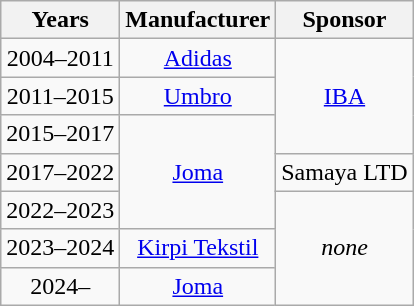<table class="wikitable" style="text-align: center">
<tr>
<th>Years</th>
<th>Manufacturer</th>
<th>Sponsor</th>
</tr>
<tr>
<td>2004–2011</td>
<td><a href='#'>Adidas</a></td>
<td rowspan="3" valign="center"><a href='#'>IBA</a></td>
</tr>
<tr>
<td>2011–2015</td>
<td><a href='#'>Umbro</a></td>
</tr>
<tr>
<td>2015–2017</td>
<td rowspan="3" valign="center"><a href='#'>Joma</a></td>
</tr>
<tr>
<td>2017–2022</td>
<td>Samaya LTD</td>
</tr>
<tr>
<td>2022–2023</td>
<td rowspan="3" valign="center"><em>none</em></td>
</tr>
<tr>
<td>2023–2024</td>
<td><a href='#'>Kirpi Tekstil</a></td>
</tr>
<tr>
<td>2024–</td>
<td><a href='#'>Joma</a></td>
</tr>
</table>
